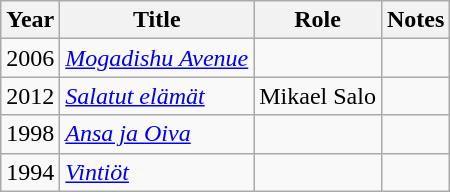<table class="wikitable sortable">
<tr>
<th>Year</th>
<th>Title</th>
<th>Role</th>
<th class="unsortable">Notes</th>
</tr>
<tr>
<td>2006</td>
<td><em><a href='#'>Mogadishu Avenue</a></em></td>
<td></td>
<td></td>
</tr>
<tr>
<td>2012</td>
<td><em><a href='#'>Salatut elämät</a></em></td>
<td>Mikael Salo</td>
<td></td>
</tr>
<tr>
<td>1998</td>
<td><em><a href='#'>Ansa ja Oiva</a></em></td>
<td></td>
<td></td>
</tr>
<tr>
<td>1994</td>
<td><em><a href='#'>Vintiöt</a></em></td>
<td></td>
<td></td>
</tr>
</table>
